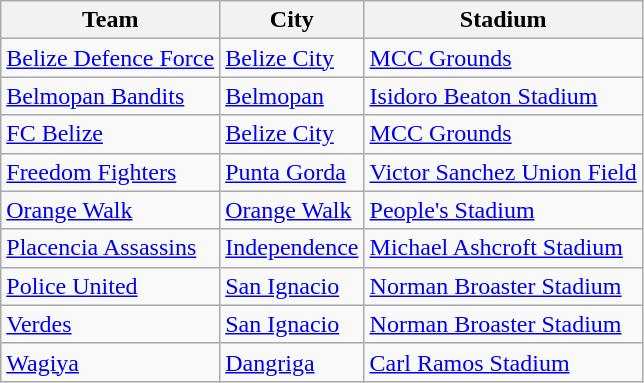<table class="wikitable">
<tr>
<th>Team</th>
<th>City</th>
<th>Stadium</th>
</tr>
<tr>
<td><a href='#'>Belize Defence Force</a></td>
<td><a href='#'>Belize City</a></td>
<td><a href='#'>MCC Grounds</a></td>
</tr>
<tr>
<td><a href='#'>Belmopan Bandits</a></td>
<td><a href='#'>Belmopan</a></td>
<td><a href='#'>Isidoro Beaton Stadium</a></td>
</tr>
<tr>
<td><a href='#'>FC Belize</a></td>
<td><a href='#'>Belize City</a></td>
<td><a href='#'>MCC Grounds</a></td>
</tr>
<tr>
<td><a href='#'>Freedom Fighters</a></td>
<td><a href='#'>Punta Gorda</a></td>
<td><a href='#'>Victor Sanchez Union Field</a></td>
</tr>
<tr>
<td><a href='#'>Orange Walk</a></td>
<td><a href='#'>Orange Walk</a></td>
<td><a href='#'>People's Stadium</a></td>
</tr>
<tr>
<td><a href='#'>Placencia Assassins</a></td>
<td><a href='#'>Independence</a></td>
<td><a href='#'>Michael Ashcroft Stadium</a></td>
</tr>
<tr>
<td><a href='#'>Police United</a></td>
<td><a href='#'>San Ignacio</a></td>
<td><a href='#'>Norman Broaster Stadium</a></td>
</tr>
<tr>
<td><a href='#'>Verdes</a></td>
<td><a href='#'>San Ignacio</a></td>
<td><a href='#'>Norman Broaster Stadium</a></td>
</tr>
<tr>
<td><a href='#'>Wagiya</a></td>
<td><a href='#'>Dangriga</a></td>
<td><a href='#'>Carl Ramos Stadium</a></td>
</tr>
</table>
